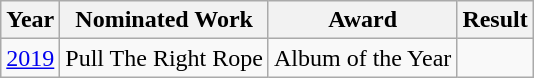<table class="wikitable">
<tr>
<th>Year</th>
<th>Nominated Work</th>
<th>Award</th>
<th>Result</th>
</tr>
<tr>
<td rowspan="2"><a href='#'>2019</a></td>
<td>Pull The Right Rope</td>
<td>Album of the Year</td>
<td></td>
</tr>
</table>
